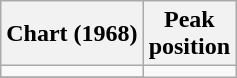<table class="wikitable">
<tr>
<th>Chart (1968)</th>
<th>Peak<br>position</th>
</tr>
<tr>
<td></td>
</tr>
<tr>
</tr>
</table>
